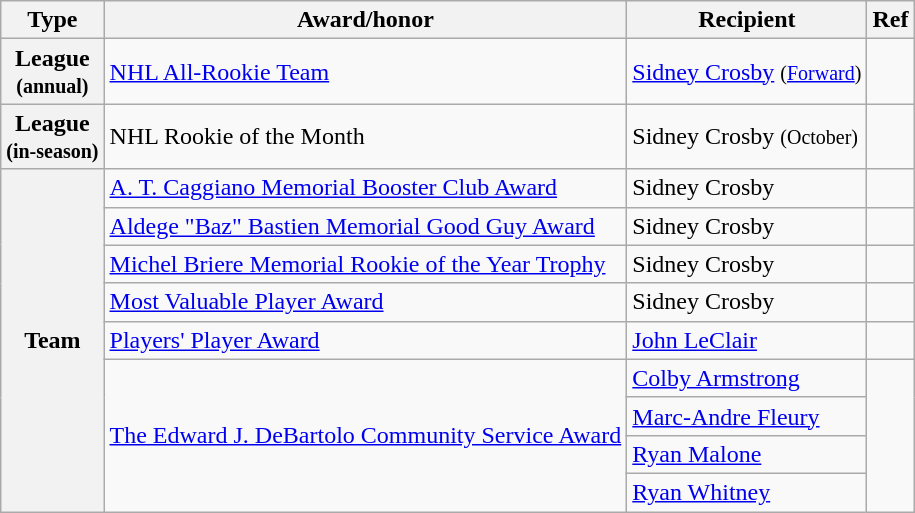<table class="wikitable">
<tr>
<th scope="col">Type</th>
<th scope="col">Award/honor</th>
<th scope="col">Recipient</th>
<th scope="col">Ref</th>
</tr>
<tr>
<th scope="row">League<br><small>(annual)</small></th>
<td><a href='#'>NHL All-Rookie Team</a></td>
<td><a href='#'>Sidney Crosby</a> <small>(<a href='#'>Forward</a>)</small></td>
<td></td>
</tr>
<tr>
<th scope="row">League<br><small>(in-season)</small></th>
<td>NHL Rookie of the Month</td>
<td>Sidney Crosby <small>(October)</small></td>
<td></td>
</tr>
<tr>
<th scope="row" rowspan="9">Team</th>
<td><a href='#'>A. T. Caggiano Memorial Booster Club Award</a></td>
<td>Sidney Crosby</td>
<td></td>
</tr>
<tr>
<td><a href='#'>Aldege "Baz" Bastien Memorial Good Guy Award</a></td>
<td>Sidney Crosby</td>
<td></td>
</tr>
<tr>
<td><a href='#'>Michel Briere Memorial Rookie of the Year Trophy</a></td>
<td>Sidney Crosby</td>
<td></td>
</tr>
<tr>
<td><a href='#'>Most Valuable Player Award</a></td>
<td>Sidney Crosby</td>
<td></td>
</tr>
<tr>
<td><a href='#'>Players' Player Award</a></td>
<td><a href='#'>John LeClair</a></td>
<td></td>
</tr>
<tr>
<td rowspan="4"><a href='#'>The Edward J. DeBartolo Community Service Award</a></td>
<td><a href='#'>Colby Armstrong</a></td>
<td rowspan="4"></td>
</tr>
<tr>
<td><a href='#'>Marc-Andre Fleury</a></td>
</tr>
<tr>
<td><a href='#'>Ryan Malone</a></td>
</tr>
<tr>
<td><a href='#'>Ryan Whitney</a></td>
</tr>
</table>
